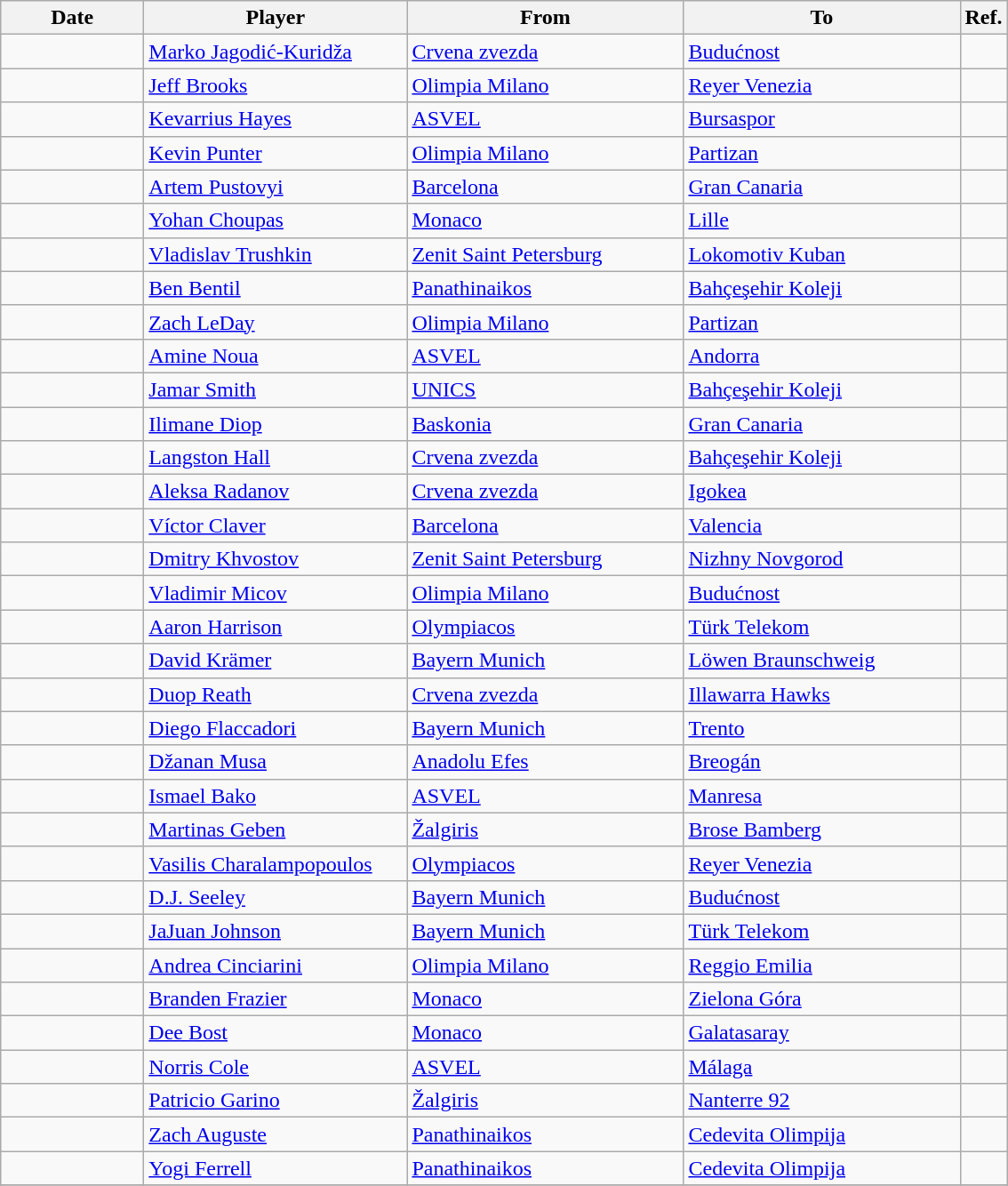<table class="wikitable sortable">
<tr>
<th width=100>Date</th>
<th width=190>Player</th>
<th style="width:200px;">From</th>
<th style="width:200px;">To</th>
<th>Ref.</th>
</tr>
<tr>
<td></td>
<td> <a href='#'>Marko Jagodić-Kuridža</a></td>
<td> <a href='#'>Crvena zvezda</a></td>
<td> <a href='#'>Budućnost</a></td>
<td style="text-align:center;"></td>
</tr>
<tr>
<td></td>
<td> <a href='#'>Jeff Brooks</a></td>
<td> <a href='#'>Olimpia Milano</a></td>
<td> <a href='#'>Reyer Venezia</a></td>
<td style="text-align:center;"></td>
</tr>
<tr>
<td></td>
<td> <a href='#'>Kevarrius Hayes</a></td>
<td> <a href='#'>ASVEL</a></td>
<td> <a href='#'>Bursaspor</a></td>
<td style="text-align:center;"></td>
</tr>
<tr>
<td></td>
<td> <a href='#'>Kevin Punter</a></td>
<td> <a href='#'>Olimpia Milano</a></td>
<td> <a href='#'>Partizan</a></td>
<td style="text-align:center;"></td>
</tr>
<tr>
<td></td>
<td> <a href='#'>Artem Pustovyi</a></td>
<td> <a href='#'>Barcelona</a></td>
<td> <a href='#'>Gran Canaria</a></td>
<td style="text-align:center;"></td>
</tr>
<tr>
<td></td>
<td> <a href='#'>Yohan Choupas</a></td>
<td> <a href='#'>Monaco</a></td>
<td> <a href='#'>Lille</a></td>
<td style="text-align:center;"></td>
</tr>
<tr>
<td></td>
<td> <a href='#'>Vladislav Trushkin</a></td>
<td> <a href='#'>Zenit Saint Petersburg</a></td>
<td> <a href='#'>Lokomotiv Kuban</a></td>
<td style="text-align:center;"></td>
</tr>
<tr>
<td></td>
<td> <a href='#'>Ben Bentil</a></td>
<td> <a href='#'>Panathinaikos</a></td>
<td> <a href='#'>Bahçeşehir Koleji</a></td>
<td style="text-align:center;"></td>
</tr>
<tr>
<td></td>
<td> <a href='#'>Zach LeDay</a></td>
<td> <a href='#'>Olimpia Milano</a></td>
<td> <a href='#'>Partizan</a></td>
<td style="text-align:center;"></td>
</tr>
<tr>
<td></td>
<td> <a href='#'>Amine Noua</a></td>
<td> <a href='#'>ASVEL</a></td>
<td> <a href='#'>Andorra</a></td>
<td style="text-align:center;"></td>
</tr>
<tr>
<td></td>
<td> <a href='#'>Jamar Smith</a></td>
<td> <a href='#'>UNICS</a></td>
<td> <a href='#'>Bahçeşehir Koleji</a></td>
<td style="text-align:center;"></td>
</tr>
<tr>
<td></td>
<td> <a href='#'>Ilimane Diop</a></td>
<td> <a href='#'>Baskonia</a></td>
<td> <a href='#'>Gran Canaria</a></td>
<td style="text-align:center;"></td>
</tr>
<tr>
<td></td>
<td> <a href='#'>Langston Hall</a></td>
<td> <a href='#'>Crvena zvezda</a></td>
<td> <a href='#'>Bahçeşehir Koleji</a></td>
<td style="text-align:center;"></td>
</tr>
<tr>
<td></td>
<td> <a href='#'>Aleksa Radanov</a></td>
<td> <a href='#'>Crvena zvezda</a></td>
<td> <a href='#'>Igokea</a></td>
<td style="text-align:center;"></td>
</tr>
<tr>
<td></td>
<td> <a href='#'>Víctor Claver</a></td>
<td> <a href='#'>Barcelona</a></td>
<td> <a href='#'>Valencia</a></td>
<td style="text-align:center;"></td>
</tr>
<tr>
<td></td>
<td> <a href='#'>Dmitry Khvostov</a></td>
<td> <a href='#'>Zenit Saint Petersburg</a></td>
<td> <a href='#'>Nizhny Novgorod</a></td>
<td style="text-align:center;"></td>
</tr>
<tr>
<td></td>
<td> <a href='#'>Vladimir Micov</a></td>
<td> <a href='#'>Olimpia Milano</a></td>
<td> <a href='#'>Budućnost</a></td>
<td style="text-align:center;"></td>
</tr>
<tr>
<td></td>
<td> <a href='#'>Aaron Harrison</a></td>
<td> <a href='#'>Olympiacos</a></td>
<td> <a href='#'>Türk Telekom</a></td>
<td style="text-align:center;"></td>
</tr>
<tr>
<td></td>
<td> <a href='#'>David Krämer</a></td>
<td> <a href='#'>Bayern Munich</a></td>
<td> <a href='#'>Löwen Braunschweig</a></td>
<td style="text-align:center;"></td>
</tr>
<tr>
<td></td>
<td> <a href='#'>Duop Reath</a></td>
<td> <a href='#'>Crvena zvezda</a></td>
<td> <a href='#'>Illawarra Hawks</a></td>
<td style="text-align:center;"></td>
</tr>
<tr>
<td></td>
<td> <a href='#'>Diego Flaccadori</a></td>
<td> <a href='#'>Bayern Munich</a></td>
<td> <a href='#'>Trento</a></td>
<td style="text-align:center;"></td>
</tr>
<tr>
<td></td>
<td> <a href='#'>Džanan Musa</a></td>
<td> <a href='#'>Anadolu Efes</a></td>
<td> <a href='#'>Breogán</a></td>
<td style="text-align:center;"></td>
</tr>
<tr>
<td></td>
<td> <a href='#'>Ismael Bako</a></td>
<td> <a href='#'>ASVEL</a></td>
<td> <a href='#'>Manresa</a></td>
<td style="text-align:center;"></td>
</tr>
<tr>
<td></td>
<td> <a href='#'>Martinas Geben</a></td>
<td> <a href='#'>Žalgiris</a></td>
<td> <a href='#'>Brose Bamberg</a></td>
<td style="text-align:center;"></td>
</tr>
<tr>
<td></td>
<td> <a href='#'>Vasilis Charalampopoulos</a></td>
<td> <a href='#'>Olympiacos</a></td>
<td> <a href='#'>Reyer Venezia</a></td>
<td style="text-align:center;"></td>
</tr>
<tr>
<td></td>
<td> <a href='#'>D.J. Seeley</a></td>
<td> <a href='#'>Bayern Munich</a></td>
<td> <a href='#'>Budućnost</a></td>
<td style="text-align:center;"></td>
</tr>
<tr>
<td></td>
<td> <a href='#'>JaJuan Johnson</a></td>
<td> <a href='#'>Bayern Munich</a></td>
<td> <a href='#'>Türk Telekom</a></td>
<td style="text-align:center;"></td>
</tr>
<tr>
<td></td>
<td> <a href='#'>Andrea Cinciarini</a></td>
<td> <a href='#'>Olimpia Milano</a></td>
<td> <a href='#'>Reggio Emilia</a></td>
<td style="text-align:center;"></td>
</tr>
<tr>
<td></td>
<td> <a href='#'>Branden Frazier</a></td>
<td> <a href='#'>Monaco</a></td>
<td> <a href='#'>Zielona Góra</a></td>
<td style="text-align:center;"></td>
</tr>
<tr>
<td></td>
<td> <a href='#'>Dee Bost</a></td>
<td> <a href='#'>Monaco</a></td>
<td> <a href='#'>Galatasaray</a></td>
<td style="text-align:center;"></td>
</tr>
<tr>
<td></td>
<td> <a href='#'>Norris Cole</a></td>
<td> <a href='#'>ASVEL</a></td>
<td> <a href='#'>Málaga</a></td>
<td style="text-align:center;"></td>
</tr>
<tr>
<td></td>
<td> <a href='#'>Patricio Garino</a></td>
<td> <a href='#'>Žalgiris</a></td>
<td> <a href='#'>Nanterre 92</a></td>
<td style="text-align:center;"></td>
</tr>
<tr>
<td></td>
<td> <a href='#'>Zach Auguste</a></td>
<td> <a href='#'>Panathinaikos</a></td>
<td> <a href='#'>Cedevita Olimpija</a></td>
<td style="text-align:center;"></td>
</tr>
<tr>
<td></td>
<td> <a href='#'>Yogi Ferrell</a></td>
<td> <a href='#'>Panathinaikos</a></td>
<td> <a href='#'>Cedevita Olimpija</a></td>
<td style="text-align:center;"></td>
</tr>
<tr>
</tr>
</table>
